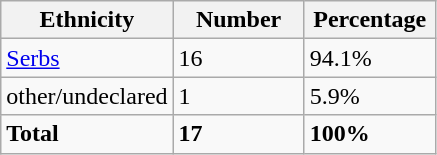<table class="wikitable">
<tr>
<th width="100px">Ethnicity</th>
<th width="80px">Number</th>
<th width="80px">Percentage</th>
</tr>
<tr>
<td><a href='#'>Serbs</a></td>
<td>16</td>
<td>94.1%</td>
</tr>
<tr>
<td>other/undeclared</td>
<td>1</td>
<td>5.9%</td>
</tr>
<tr>
<td><strong>Total</strong></td>
<td><strong>17</strong></td>
<td><strong>100%</strong></td>
</tr>
</table>
